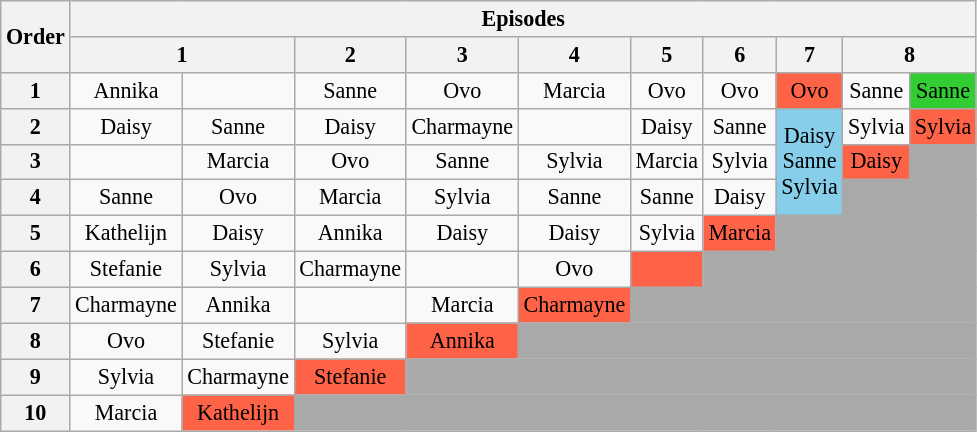<table class="wikitable" style="text-align:center; font-size:92%">
<tr>
<th rowspan="2">Order</th>
<th colspan="10">Episodes</th>
</tr>
<tr>
<th colspan="2">1</th>
<th>2</th>
<th>3</th>
<th>4</th>
<th>5</th>
<th>6</th>
<th>7</th>
<th colspan="2">8</th>
</tr>
<tr>
<th>1</th>
<td>Annika</td>
<td></td>
<td>Sanne</td>
<td>Ovo</td>
<td>Marcia</td>
<td>Ovo</td>
<td>Ovo</td>
<td width="37" style="background:tomato;">Ovo</td>
<td>Sanne</td>
<td style="background:limegreen;">Sanne</td>
</tr>
<tr>
<th>2</th>
<td>Daisy</td>
<td>Sanne</td>
<td>Daisy</td>
<td>Charmayne</td>
<td></td>
<td>Daisy</td>
<td>Sanne</td>
<td rowspan="3" style="background:skyblue;">Daisy <br>Sanne<br>Sylvia</td>
<td>Sylvia</td>
<td style="background:tomato;">Sylvia</td>
</tr>
<tr>
<th>3</th>
<td></td>
<td>Marcia</td>
<td>Ovo</td>
<td>Sanne</td>
<td>Sylvia</td>
<td>Marcia</td>
<td>Sylvia</td>
<td style="background:tomato;">Daisy</td>
<td style="background:darkgray;" colspan="1"></td>
</tr>
<tr>
<th>4</th>
<td>Sanne</td>
<td>Ovo</td>
<td>Marcia</td>
<td>Sylvia</td>
<td>Sanne</td>
<td>Sanne</td>
<td>Daisy</td>
<td style="background:darkgray;" colspan="2"></td>
</tr>
<tr>
<th>5</th>
<td>Kathelijn</td>
<td>Daisy</td>
<td>Annika</td>
<td>Daisy</td>
<td>Daisy</td>
<td>Sylvia</td>
<td style="background:tomato;">Marcia</td>
<td style="background:darkgray;" colspan="3"></td>
</tr>
<tr>
<th>6</th>
<td>Stefanie</td>
<td>Sylvia</td>
<td>Charmayne</td>
<td></td>
<td>Ovo</td>
<td style="background:tomato;"></td>
<td style="background:darkgray;" colspan="4"></td>
</tr>
<tr>
<th>7</th>
<td>Charmayne</td>
<td>Annika</td>
<td></td>
<td>Marcia</td>
<td style="background:tomato;">Charmayne</td>
<td style="background:darkgray;" colspan="5"></td>
</tr>
<tr>
<th>8</th>
<td>Ovo</td>
<td>Stefanie</td>
<td>Sylvia</td>
<td style="background:tomato;">Annika</td>
<td style="background:darkgray;" colspan="6"></td>
</tr>
<tr>
<th>9</th>
<td>Sylvia</td>
<td>Charmayne</td>
<td style="background:tomato;">Stefanie</td>
<td style="background:darkgray;" colspan="7"></td>
</tr>
<tr>
<th>10</th>
<td>Marcia</td>
<td style="background:tomato;">Kathelijn</td>
<td style="background:darkgray;" colspan="8"></td>
</tr>
</table>
